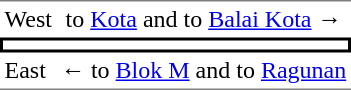<table cellspacing="0" cellpadding="3">
<tr>
<td style="border-top:solid 1px gray">West</td>
<td style="text-align:center;border-top:solid 1px gray"> to <a href='#'>Kota</a> and   to <a href='#'>Balai Kota</a>  →</td>
</tr>
<tr>
<td colspan="2" style="text-align:center; border:solid 2px black; "></td>
</tr>
<tr>
<td style="border-bottom:solid 1px gray">East</td>
<td style="text-align:center ; border-bottom:solid 1px gray">←   to <a href='#'>Blok M</a> and   to <a href='#'>Ragunan</a></td>
</tr>
</table>
